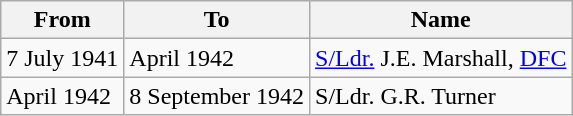<table class="wikitable">
<tr>
<th>From</th>
<th>To</th>
<th>Name</th>
</tr>
<tr>
<td>7 July 1941</td>
<td>April 1942</td>
<td><a href='#'>S/Ldr.</a> J.E. Marshall, <a href='#'>DFC</a></td>
</tr>
<tr>
<td>April 1942</td>
<td>8 September 1942</td>
<td>S/Ldr. G.R. Turner</td>
</tr>
</table>
